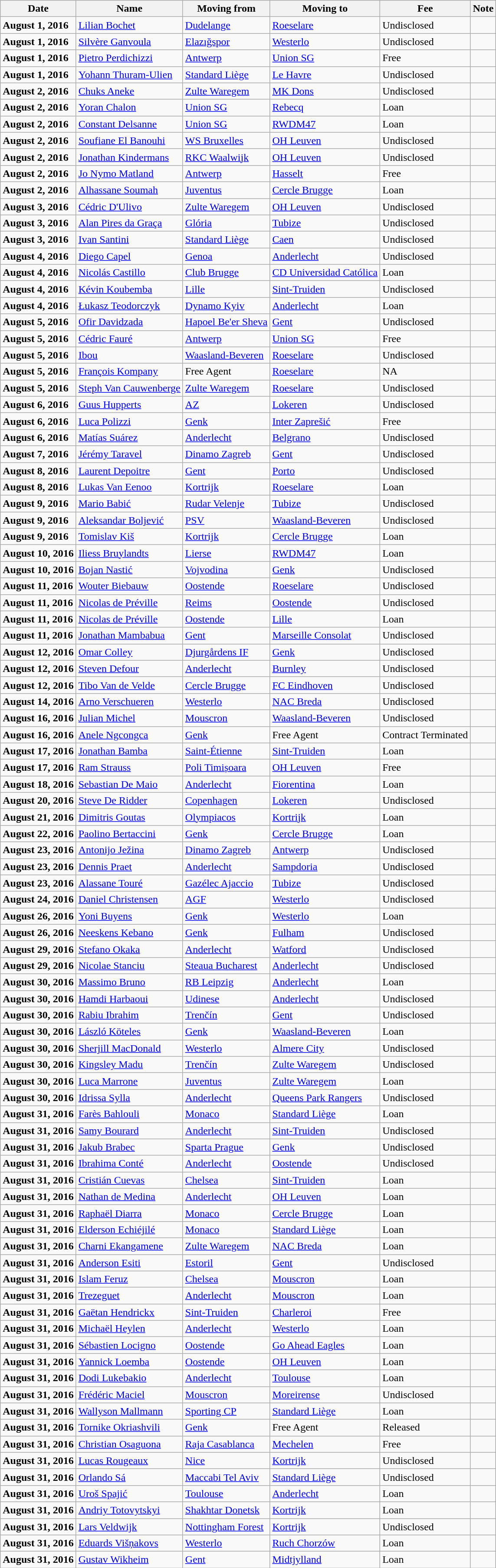<table class="wikitable sortable">
<tr>
<th>Date</th>
<th>Name</th>
<th>Moving from</th>
<th>Moving to</th>
<th>Fee</th>
<th>Note</th>
</tr>
<tr>
<td><strong>August 1, 2016</strong></td>
<td> <a href='#'>Lilian Bochet</a></td>
<td> <a href='#'>Dudelange</a></td>
<td> <a href='#'>Roeselare</a></td>
<td>Undisclosed </td>
<td></td>
</tr>
<tr>
<td><strong>August 1, 2016</strong></td>
<td> <a href='#'>Silvère Ganvoula</a></td>
<td> <a href='#'>Elazığspor</a></td>
<td> <a href='#'>Westerlo</a></td>
<td>Undisclosed </td>
<td></td>
</tr>
<tr>
<td><strong>August 1, 2016</strong></td>
<td> <a href='#'>Pietro Perdichizzi</a></td>
<td> <a href='#'>Antwerp</a></td>
<td> <a href='#'>Union SG</a></td>
<td>Free </td>
<td></td>
</tr>
<tr>
<td><strong>August 1, 2016</strong></td>
<td> <a href='#'>Yohann Thuram-Ulien</a></td>
<td> <a href='#'>Standard Liège</a></td>
<td> <a href='#'>Le Havre</a></td>
<td>Undisclosed </td>
<td></td>
</tr>
<tr>
<td><strong>August 2, 2016</strong></td>
<td> <a href='#'>Chuks Aneke</a></td>
<td> <a href='#'>Zulte Waregem</a></td>
<td> <a href='#'>MK Dons</a></td>
<td>Undisclosed </td>
<td></td>
</tr>
<tr>
<td><strong>August 2, 2016</strong></td>
<td> <a href='#'>Yoran Chalon</a></td>
<td> <a href='#'>Union SG</a></td>
<td> <a href='#'>Rebecq</a></td>
<td>Loan </td>
<td></td>
</tr>
<tr>
<td><strong>August 2, 2016</strong></td>
<td> <a href='#'>Constant Delsanne</a></td>
<td> <a href='#'>Union SG</a></td>
<td> <a href='#'>RWDM47</a></td>
<td>Loan </td>
<td></td>
</tr>
<tr>
<td><strong>August 2, 2016</strong></td>
<td> <a href='#'>Soufiane El Banouhi</a></td>
<td> <a href='#'>WS Bruxelles</a></td>
<td> <a href='#'>OH Leuven</a></td>
<td>Undisclosed </td>
<td></td>
</tr>
<tr>
<td><strong>August 2, 2016</strong></td>
<td> <a href='#'>Jonathan Kindermans</a></td>
<td> <a href='#'>RKC Waalwijk</a></td>
<td> <a href='#'>OH Leuven</a></td>
<td>Undisclosed </td>
<td></td>
</tr>
<tr>
<td><strong>August 2, 2016</strong></td>
<td> <a href='#'>Jo Nymo Matland</a></td>
<td> <a href='#'>Antwerp</a></td>
<td> <a href='#'>Hasselt</a></td>
<td>Free </td>
<td></td>
</tr>
<tr>
<td><strong>August 2, 2016</strong></td>
<td> <a href='#'>Alhassane Soumah</a></td>
<td> <a href='#'>Juventus</a></td>
<td> <a href='#'>Cercle Brugge</a></td>
<td>Loan </td>
<td></td>
</tr>
<tr>
<td><strong>August 3, 2016</strong></td>
<td> <a href='#'>Cédric D'Ulivo</a></td>
<td> <a href='#'>Zulte Waregem</a></td>
<td> <a href='#'>OH Leuven</a></td>
<td>Undisclosed </td>
<td></td>
</tr>
<tr>
<td><strong>August 3, 2016</strong></td>
<td> <a href='#'>Alan Pires da Graça</a></td>
<td> <a href='#'>Glória</a></td>
<td> <a href='#'>Tubize</a></td>
<td>Undisclosed </td>
<td></td>
</tr>
<tr>
<td><strong>August 3, 2016</strong></td>
<td> <a href='#'>Ivan Santini</a></td>
<td> <a href='#'>Standard Liège</a></td>
<td> <a href='#'>Caen</a></td>
<td>Undisclosed </td>
<td></td>
</tr>
<tr>
<td><strong>August 4, 2016</strong></td>
<td> <a href='#'>Diego Capel</a></td>
<td> <a href='#'>Genoa</a></td>
<td> <a href='#'>Anderlecht</a></td>
<td>Undisclosed </td>
<td></td>
</tr>
<tr>
<td><strong>August 4, 2016</strong></td>
<td> <a href='#'>Nicolás Castillo</a></td>
<td> <a href='#'>Club Brugge</a></td>
<td> <a href='#'>CD Universidad Católica</a></td>
<td>Loan </td>
<td align=center></td>
</tr>
<tr>
<td><strong>August 4, 2016</strong></td>
<td> <a href='#'>Kévin Koubemba</a></td>
<td> <a href='#'>Lille</a></td>
<td> <a href='#'>Sint-Truiden</a></td>
<td>Undisclosed </td>
<td></td>
</tr>
<tr>
<td><strong>August 4, 2016</strong></td>
<td> <a href='#'>Łukasz Teodorczyk</a></td>
<td> <a href='#'>Dynamo Kyiv</a></td>
<td> <a href='#'>Anderlecht</a></td>
<td>Loan </td>
<td></td>
</tr>
<tr>
<td><strong>August 5, 2016</strong></td>
<td> <a href='#'>Ofir Davidzada</a></td>
<td> <a href='#'>Hapoel Be'er Sheva</a></td>
<td> <a href='#'>Gent</a></td>
<td>Undisclosed </td>
<td></td>
</tr>
<tr>
<td><strong>August 5, 2016</strong></td>
<td> <a href='#'>Cédric Fauré</a></td>
<td> <a href='#'>Antwerp</a></td>
<td> <a href='#'>Union SG</a></td>
<td>Free </td>
<td></td>
</tr>
<tr>
<td><strong>August 5, 2016</strong></td>
<td> <a href='#'>Ibou</a></td>
<td> <a href='#'>Waasland-Beveren</a></td>
<td> <a href='#'>Roeselare</a></td>
<td>Undisclosed </td>
<td></td>
</tr>
<tr>
<td><strong>August 5, 2016</strong></td>
<td> <a href='#'>François Kompany</a></td>
<td>Free Agent</td>
<td> <a href='#'>Roeselare</a></td>
<td>NA </td>
<td></td>
</tr>
<tr>
<td><strong>August 5, 2016</strong></td>
<td> <a href='#'>Steph Van Cauwenberge</a></td>
<td> <a href='#'>Zulte Waregem</a></td>
<td> <a href='#'>Roeselare</a></td>
<td>Undisclosed </td>
<td></td>
</tr>
<tr>
<td><strong>August 6, 2016</strong></td>
<td> <a href='#'>Guus Hupperts</a></td>
<td> <a href='#'>AZ</a></td>
<td> <a href='#'>Lokeren</a></td>
<td>Undisclosed </td>
<td></td>
</tr>
<tr>
<td><strong>August 6, 2016</strong></td>
<td> <a href='#'>Luca Polizzi</a></td>
<td> <a href='#'>Genk</a></td>
<td> <a href='#'>Inter Zaprešić</a></td>
<td>Free </td>
<td align=center></td>
</tr>
<tr>
<td><strong>August 6, 2016</strong></td>
<td> <a href='#'>Matías Suárez</a></td>
<td> <a href='#'>Anderlecht</a></td>
<td> <a href='#'>Belgrano</a></td>
<td>Undisclosed </td>
<td align=center></td>
</tr>
<tr>
<td><strong>August 7, 2016</strong></td>
<td> <a href='#'>Jérémy Taravel</a></td>
<td> <a href='#'>Dinamo Zagreb</a></td>
<td> <a href='#'>Gent</a></td>
<td>Undisclosed </td>
<td></td>
</tr>
<tr>
<td><strong>August 8, 2016</strong></td>
<td> <a href='#'>Laurent Depoitre</a></td>
<td> <a href='#'>Gent</a></td>
<td> <a href='#'>Porto</a></td>
<td>Undisclosed </td>
<td></td>
</tr>
<tr>
<td><strong>August 8, 2016</strong></td>
<td> <a href='#'>Lukas Van Eenoo</a></td>
<td> <a href='#'>Kortrijk</a></td>
<td> <a href='#'>Roeselare</a></td>
<td>Loan </td>
<td></td>
</tr>
<tr>
<td><strong>August 9, 2016</strong></td>
<td> <a href='#'>Mario Babić</a></td>
<td> <a href='#'>Rudar Velenje</a></td>
<td> <a href='#'>Tubize</a></td>
<td>Undisclosed </td>
<td></td>
</tr>
<tr>
<td><strong>August 9, 2016</strong></td>
<td> <a href='#'>Aleksandar Boljević</a></td>
<td> <a href='#'>PSV</a></td>
<td> <a href='#'>Waasland-Beveren</a></td>
<td>Undisclosed </td>
<td></td>
</tr>
<tr>
<td><strong>August 9, 2016</strong></td>
<td> <a href='#'>Tomislav Kiš</a></td>
<td> <a href='#'>Kortrijk</a></td>
<td> <a href='#'>Cercle Brugge</a></td>
<td>Loan </td>
<td></td>
</tr>
<tr>
<td><strong>August 10, 2016</strong></td>
<td> <a href='#'>Iliess Bruylandts</a></td>
<td> <a href='#'>Lierse</a></td>
<td> <a href='#'>RWDM47</a></td>
<td>Loan </td>
<td></td>
</tr>
<tr>
<td><strong>August 10, 2016</strong></td>
<td> <a href='#'>Bojan Nastić</a></td>
<td> <a href='#'>Vojvodina</a></td>
<td> <a href='#'>Genk</a></td>
<td>Undisclosed </td>
<td></td>
</tr>
<tr>
<td><strong>August 11, 2016</strong></td>
<td> <a href='#'>Wouter Biebauw</a></td>
<td> <a href='#'>Oostende</a></td>
<td> <a href='#'>Roeselare</a></td>
<td>Undisclosed </td>
<td></td>
</tr>
<tr>
<td><strong>August 11, 2016</strong></td>
<td> <a href='#'>Nicolas de Préville</a></td>
<td> <a href='#'>Reims</a></td>
<td> <a href='#'>Oostende</a></td>
<td>Undisclosed </td>
<td></td>
</tr>
<tr>
<td><strong>August 11, 2016</strong></td>
<td> <a href='#'>Nicolas de Préville</a></td>
<td> <a href='#'>Oostende</a></td>
<td> <a href='#'>Lille</a></td>
<td>Loan </td>
<td></td>
</tr>
<tr>
<td><strong>August 11, 2016</strong></td>
<td> <a href='#'>Jonathan Mambabua</a></td>
<td> <a href='#'>Gent</a></td>
<td> <a href='#'>Marseille Consolat</a></td>
<td>Undisclosed </td>
<td></td>
</tr>
<tr>
<td><strong>August 12, 2016</strong></td>
<td> <a href='#'>Omar Colley</a></td>
<td> <a href='#'>Djurgårdens IF</a></td>
<td> <a href='#'>Genk</a></td>
<td>Undisclosed </td>
<td></td>
</tr>
<tr>
<td><strong>August 12, 2016</strong></td>
<td> <a href='#'>Steven Defour</a></td>
<td> <a href='#'>Anderlecht</a></td>
<td> <a href='#'>Burnley</a></td>
<td>Undisclosed </td>
<td></td>
</tr>
<tr>
<td><strong>August 12, 2016</strong></td>
<td> <a href='#'>Tibo Van de Velde</a></td>
<td> <a href='#'>Cercle Brugge</a></td>
<td> <a href='#'>FC Eindhoven</a></td>
<td>Undisclosed </td>
<td></td>
</tr>
<tr>
<td><strong>August 14, 2016</strong></td>
<td> <a href='#'>Arno Verschueren</a></td>
<td> <a href='#'>Westerlo</a></td>
<td> <a href='#'>NAC Breda</a></td>
<td>Undisclosed </td>
<td></td>
</tr>
<tr>
<td><strong>August 16, 2016</strong></td>
<td> <a href='#'>Julian Michel</a></td>
<td> <a href='#'>Mouscron</a></td>
<td> <a href='#'>Waasland-Beveren</a></td>
<td>Undisclosed </td>
<td></td>
</tr>
<tr>
<td><strong>August 16, 2016</strong></td>
<td> <a href='#'>Anele Ngcongca</a></td>
<td> <a href='#'>Genk</a></td>
<td>Free Agent</td>
<td>Contract Terminated </td>
<td></td>
</tr>
<tr>
<td><strong>August 17, 2016</strong></td>
<td> <a href='#'>Jonathan Bamba</a></td>
<td> <a href='#'>Saint-Étienne</a></td>
<td> <a href='#'>Sint-Truiden</a></td>
<td>Loan </td>
<td></td>
</tr>
<tr>
<td><strong>August 17, 2016</strong></td>
<td> <a href='#'>Ram Strauss</a></td>
<td> <a href='#'>Poli Timișoara</a></td>
<td> <a href='#'>OH Leuven</a></td>
<td>Free </td>
<td></td>
</tr>
<tr>
<td><strong>August 18, 2016</strong></td>
<td> <a href='#'>Sebastian De Maio</a></td>
<td> <a href='#'>Anderlecht</a></td>
<td> <a href='#'>Fiorentina</a></td>
<td>Loan </td>
<td></td>
</tr>
<tr>
<td><strong>August 20, 2016</strong></td>
<td> <a href='#'>Steve De Ridder</a></td>
<td> <a href='#'>Copenhagen</a></td>
<td> <a href='#'>Lokeren</a></td>
<td>Undisclosed </td>
<td></td>
</tr>
<tr>
<td><strong>August 21, 2016</strong></td>
<td> <a href='#'>Dimitris Goutas</a></td>
<td> <a href='#'>Olympiacos</a></td>
<td> <a href='#'>Kortrijk</a></td>
<td>Loan </td>
<td></td>
</tr>
<tr>
<td><strong>August 22, 2016</strong></td>
<td> <a href='#'>Paolino Bertaccini</a></td>
<td> <a href='#'>Genk</a></td>
<td> <a href='#'>Cercle Brugge</a></td>
<td>Loan </td>
<td></td>
</tr>
<tr>
<td><strong>August 23, 2016</strong></td>
<td> <a href='#'>Antonijo Ježina</a></td>
<td> <a href='#'>Dinamo Zagreb</a></td>
<td> <a href='#'>Antwerp</a></td>
<td>Undisclosed </td>
<td></td>
</tr>
<tr>
<td><strong>August 23, 2016</strong></td>
<td> <a href='#'>Dennis Praet</a></td>
<td> <a href='#'>Anderlecht</a></td>
<td> <a href='#'>Sampdoria</a></td>
<td>Undisclosed </td>
<td></td>
</tr>
<tr>
<td><strong>August 23, 2016</strong></td>
<td> <a href='#'>Alassane Touré</a></td>
<td> <a href='#'>Gazélec Ajaccio</a></td>
<td> <a href='#'>Tubize</a></td>
<td>Undisclosed </td>
<td></td>
</tr>
<tr>
<td><strong>August 24, 2016</strong></td>
<td> <a href='#'>Daniel Christensen</a></td>
<td> <a href='#'>AGF</a></td>
<td> <a href='#'>Westerlo</a></td>
<td>Undisclosed </td>
<td></td>
</tr>
<tr>
<td><strong>August 26, 2016</strong></td>
<td> <a href='#'>Yoni Buyens</a></td>
<td> <a href='#'>Genk</a></td>
<td> <a href='#'>Westerlo</a></td>
<td>Loan </td>
<td></td>
</tr>
<tr>
<td><strong>August 26, 2016</strong></td>
<td> <a href='#'>Neeskens Kebano</a></td>
<td> <a href='#'>Genk</a></td>
<td> <a href='#'>Fulham</a></td>
<td>Undisclosed </td>
<td></td>
</tr>
<tr>
<td><strong>August 29, 2016</strong></td>
<td> <a href='#'>Stefano Okaka</a></td>
<td> <a href='#'>Anderlecht</a></td>
<td> <a href='#'>Watford</a></td>
<td>Undisclosed </td>
<td></td>
</tr>
<tr>
<td><strong>August 29, 2016</strong></td>
<td> <a href='#'>Nicolae Stanciu</a></td>
<td> <a href='#'>Steaua Bucharest</a></td>
<td> <a href='#'>Anderlecht</a></td>
<td>Undisclosed </td>
<td></td>
</tr>
<tr>
<td><strong>August 30, 2016</strong></td>
<td> <a href='#'>Massimo Bruno</a></td>
<td> <a href='#'>RB Leipzig</a></td>
<td> <a href='#'>Anderlecht</a></td>
<td>Loan </td>
<td></td>
</tr>
<tr>
<td><strong>August 30, 2016</strong></td>
<td> <a href='#'>Hamdi Harbaoui</a></td>
<td> <a href='#'>Udinese</a></td>
<td> <a href='#'>Anderlecht</a></td>
<td>Undisclosed </td>
<td></td>
</tr>
<tr>
<td><strong>August 30, 2016</strong></td>
<td> <a href='#'>Rabiu Ibrahim</a></td>
<td> <a href='#'>Trenčín</a></td>
<td> <a href='#'>Gent</a></td>
<td>Undisclosed </td>
<td></td>
</tr>
<tr>
<td><strong>August 30, 2016</strong></td>
<td> <a href='#'>László Köteles</a></td>
<td> <a href='#'>Genk</a></td>
<td> <a href='#'>Waasland-Beveren</a></td>
<td>Loan </td>
<td></td>
</tr>
<tr>
<td><strong>August 30, 2016</strong></td>
<td> <a href='#'>Sherjill MacDonald</a></td>
<td> <a href='#'>Westerlo</a></td>
<td> <a href='#'>Almere City</a></td>
<td>Undisclosed </td>
<td align=center></td>
</tr>
<tr>
<td><strong>August 30, 2016</strong></td>
<td> <a href='#'>Kingsley Madu</a></td>
<td> <a href='#'>Trenčín</a></td>
<td> <a href='#'>Zulte Waregem</a></td>
<td>Undisclosed </td>
<td></td>
</tr>
<tr>
<td><strong>August 30, 2016</strong></td>
<td> <a href='#'>Luca Marrone</a></td>
<td> <a href='#'>Juventus</a></td>
<td> <a href='#'>Zulte Waregem</a></td>
<td>Loan </td>
<td></td>
</tr>
<tr>
<td><strong>August 30, 2016</strong></td>
<td> <a href='#'>Idrissa Sylla</a></td>
<td> <a href='#'>Anderlecht</a></td>
<td> <a href='#'>Queens Park Rangers</a></td>
<td>Undisclosed </td>
<td></td>
</tr>
<tr>
<td><strong>August 31, 2016</strong></td>
<td> <a href='#'>Farès Bahlouli</a></td>
<td> <a href='#'>Monaco</a></td>
<td> <a href='#'>Standard Liège</a></td>
<td>Loan </td>
<td></td>
</tr>
<tr>
<td><strong>August 31, 2016</strong></td>
<td> <a href='#'>Samy Bourard</a></td>
<td> <a href='#'>Anderlecht</a></td>
<td> <a href='#'>Sint-Truiden</a></td>
<td>Undisclosed </td>
<td></td>
</tr>
<tr>
<td><strong>August 31, 2016</strong></td>
<td> <a href='#'>Jakub Brabec</a></td>
<td> <a href='#'>Sparta Prague</a></td>
<td> <a href='#'>Genk</a></td>
<td>Undisclosed </td>
<td></td>
</tr>
<tr>
<td><strong>August 31, 2016</strong></td>
<td> <a href='#'>Ibrahima Conté</a></td>
<td> <a href='#'>Anderlecht</a></td>
<td> <a href='#'>Oostende</a></td>
<td>Undisclosed </td>
<td></td>
</tr>
<tr>
<td><strong>August 31, 2016</strong></td>
<td> <a href='#'>Cristián Cuevas</a></td>
<td> <a href='#'>Chelsea</a></td>
<td> <a href='#'>Sint-Truiden</a></td>
<td>Loan </td>
<td></td>
</tr>
<tr>
<td><strong>August 31, 2016</strong></td>
<td> <a href='#'>Nathan de Medina</a></td>
<td> <a href='#'>Anderlecht</a></td>
<td> <a href='#'>OH Leuven</a></td>
<td>Loan </td>
<td></td>
</tr>
<tr>
<td><strong>August 31, 2016</strong></td>
<td> <a href='#'>Raphaël Diarra</a></td>
<td> <a href='#'>Monaco</a></td>
<td> <a href='#'>Cercle Brugge</a></td>
<td>Loan </td>
<td></td>
</tr>
<tr>
<td><strong>August 31, 2016</strong></td>
<td> <a href='#'>Elderson Echiéjilé</a></td>
<td> <a href='#'>Monaco</a></td>
<td> <a href='#'>Standard Liège</a></td>
<td>Loan </td>
<td></td>
</tr>
<tr>
<td><strong>August 31, 2016</strong></td>
<td> <a href='#'>Charni Ekangamene</a></td>
<td> <a href='#'>Zulte Waregem</a></td>
<td> <a href='#'>NAC Breda</a></td>
<td>Loan </td>
<td></td>
</tr>
<tr>
<td><strong>August 31, 2016</strong></td>
<td> <a href='#'>Anderson Esiti</a></td>
<td> <a href='#'>Estoril</a></td>
<td> <a href='#'>Gent</a></td>
<td>Undisclosed </td>
<td></td>
</tr>
<tr>
<td><strong>August 31, 2016</strong></td>
<td> <a href='#'>Islam Feruz</a></td>
<td> <a href='#'>Chelsea</a></td>
<td> <a href='#'>Mouscron</a></td>
<td>Loan </td>
<td></td>
</tr>
<tr>
<td><strong>August 31, 2016</strong></td>
<td> <a href='#'>Trezeguet</a></td>
<td> <a href='#'>Anderlecht</a></td>
<td> <a href='#'>Mouscron</a></td>
<td>Loan </td>
<td></td>
</tr>
<tr>
<td><strong>August 31, 2016</strong></td>
<td> <a href='#'>Gaëtan Hendrickx</a></td>
<td> <a href='#'>Sint-Truiden</a></td>
<td> <a href='#'>Charleroi</a></td>
<td>Free </td>
<td></td>
</tr>
<tr>
<td><strong>August 31, 2016</strong></td>
<td> <a href='#'>Michaël Heylen</a></td>
<td> <a href='#'>Anderlecht</a></td>
<td> <a href='#'>Westerlo</a></td>
<td>Loan </td>
<td></td>
</tr>
<tr>
<td><strong>August 31, 2016</strong></td>
<td> <a href='#'>Sébastien Locigno</a></td>
<td> <a href='#'>Oostende</a></td>
<td> <a href='#'>Go Ahead Eagles</a></td>
<td>Loan </td>
<td></td>
</tr>
<tr>
<td><strong>August 31, 2016</strong></td>
<td> <a href='#'>Yannick Loemba</a></td>
<td> <a href='#'>Oostende</a></td>
<td> <a href='#'>OH Leuven</a></td>
<td>Loan </td>
<td></td>
</tr>
<tr>
<td><strong>August 31, 2016</strong></td>
<td> <a href='#'>Dodi Lukebakio</a></td>
<td> <a href='#'>Anderlecht</a></td>
<td> <a href='#'>Toulouse</a></td>
<td>Loan </td>
<td></td>
</tr>
<tr>
<td><strong>August 31, 2016</strong></td>
<td> <a href='#'>Frédéric Maciel</a></td>
<td> <a href='#'>Mouscron</a></td>
<td> <a href='#'>Moreirense</a></td>
<td>Undisclosed </td>
<td></td>
</tr>
<tr>
<td><strong>August 31, 2016</strong></td>
<td> <a href='#'>Wallyson Mallmann</a></td>
<td> <a href='#'>Sporting CP</a></td>
<td> <a href='#'>Standard Liège</a></td>
<td>Loan </td>
<td></td>
</tr>
<tr>
<td><strong>August 31, 2016</strong></td>
<td> <a href='#'>Tornike Okriashvili</a></td>
<td> <a href='#'>Genk</a></td>
<td>Free Agent</td>
<td>Released </td>
<td></td>
</tr>
<tr>
<td><strong>August 31, 2016</strong></td>
<td> <a href='#'>Christian Osaguona</a></td>
<td> <a href='#'>Raja Casablanca</a></td>
<td> <a href='#'>Mechelen</a></td>
<td>Free </td>
<td></td>
</tr>
<tr>
<td><strong>August 31, 2016</strong></td>
<td> <a href='#'>Lucas Rougeaux</a></td>
<td> <a href='#'>Nice</a></td>
<td> <a href='#'>Kortrijk</a></td>
<td>Undisclosed </td>
<td></td>
</tr>
<tr>
<td><strong>August 31, 2016</strong></td>
<td> <a href='#'>Orlando Sá</a></td>
<td> <a href='#'>Maccabi Tel Aviv</a></td>
<td> <a href='#'>Standard Liège</a></td>
<td>Undisclosed </td>
<td></td>
</tr>
<tr>
<td><strong>August 31, 2016</strong></td>
<td> <a href='#'>Uroš Spajić</a></td>
<td> <a href='#'>Toulouse</a></td>
<td> <a href='#'>Anderlecht</a></td>
<td>Loan </td>
<td></td>
</tr>
<tr>
<td><strong>August 31, 2016</strong></td>
<td> <a href='#'>Andriy Totovytskyi</a></td>
<td> <a href='#'>Shakhtar Donetsk</a></td>
<td> <a href='#'>Kortrijk</a></td>
<td>Loan </td>
<td></td>
</tr>
<tr>
<td><strong>August 31, 2016</strong></td>
<td> <a href='#'>Lars Veldwijk</a></td>
<td> <a href='#'>Nottingham Forest</a></td>
<td> <a href='#'>Kortrijk</a></td>
<td>Undisclosed </td>
<td></td>
</tr>
<tr>
<td><strong>August 31, 2016</strong></td>
<td> <a href='#'>Eduards Višņakovs</a></td>
<td> <a href='#'>Westerlo</a></td>
<td> <a href='#'>Ruch Chorzów</a></td>
<td>Loan </td>
<td></td>
</tr>
<tr>
<td><strong>August 31, 2016</strong></td>
<td> <a href='#'>Gustav Wikheim</a></td>
<td> <a href='#'>Gent</a></td>
<td> <a href='#'>Midtjylland</a></td>
<td>Loan </td>
<td></td>
</tr>
</table>
